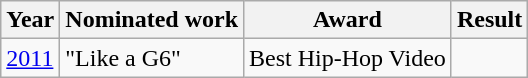<table class="wikitable">
<tr>
<th>Year</th>
<th>Nominated work</th>
<th>Award</th>
<th>Result</th>
</tr>
<tr>
<td><a href='#'>2011</a></td>
<td>"Like a G6"</td>
<td>Best Hip-Hop Video</td>
<td></td>
</tr>
</table>
